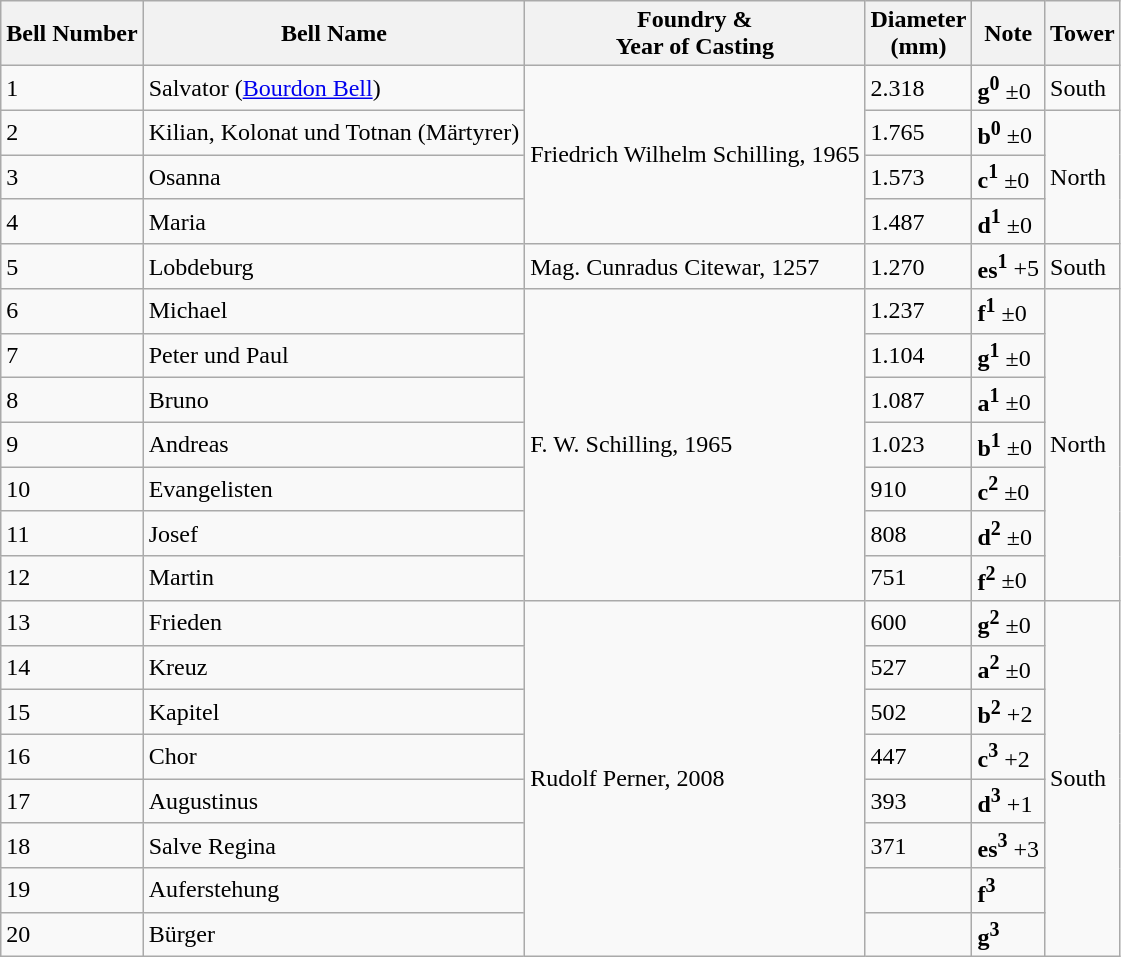<table class="wikitable">
<tr>
<th>Bell Number</th>
<th>Bell Name</th>
<th><strong>Foundry &</strong><br><strong>Year of Casting</strong></th>
<th>Diameter<br>(mm)</th>
<th>Note</th>
<th>Tower</th>
</tr>
<tr>
<td>1</td>
<td>Salvator (<a href='#'>Bourdon Bell</a>)</td>
<td rowspan="4">Friedrich Wilhelm Schilling, 1965</td>
<td>2.318</td>
<td><strong>g<sup>0</sup></strong> ±0</td>
<td>South</td>
</tr>
<tr>
<td>2</td>
<td>Kilian, Kolonat und Totnan (Märtyrer)</td>
<td>1.765</td>
<td><strong>b<sup>0</sup></strong> ±0</td>
<td rowspan="3">North</td>
</tr>
<tr>
<td>3</td>
<td>Osanna</td>
<td>1.573</td>
<td><strong>c<sup>1</sup></strong> ±0</td>
</tr>
<tr>
<td>4</td>
<td>Maria</td>
<td>1.487</td>
<td><strong>d<sup>1</sup></strong> ±0</td>
</tr>
<tr>
<td>5</td>
<td>Lobdeburg</td>
<td>Mag. Cunradus Citewar, 1257</td>
<td>1.270</td>
<td><strong>es<sup>1</sup></strong> +5</td>
<td>South</td>
</tr>
<tr>
<td>6</td>
<td>Michael</td>
<td rowspan="7">F. W. Schilling, 1965</td>
<td>1.237</td>
<td><strong>f<sup>1</sup></strong> ±0</td>
<td rowspan="7">North</td>
</tr>
<tr>
<td>7</td>
<td>Peter und Paul</td>
<td>1.104</td>
<td><strong>g<sup>1</sup></strong> ±0</td>
</tr>
<tr>
<td>8</td>
<td>Bruno</td>
<td>1.087</td>
<td><strong>a<sup>1</sup></strong> ±0</td>
</tr>
<tr>
<td>9</td>
<td>Andreas</td>
<td>1.023</td>
<td><strong>b<sup>1</sup></strong> ±0</td>
</tr>
<tr>
<td>10</td>
<td>Evangelisten</td>
<td>910</td>
<td><strong>c<sup>2</sup></strong> ±0</td>
</tr>
<tr>
<td>11</td>
<td>Josef</td>
<td>808</td>
<td><strong>d<sup>2</sup></strong> ±0</td>
</tr>
<tr>
<td>12</td>
<td>Martin</td>
<td>751</td>
<td><strong>f<sup>2</sup></strong> ±0</td>
</tr>
<tr>
<td>13</td>
<td>Frieden</td>
<td rowspan="8">Rudolf Perner, 2008</td>
<td>600</td>
<td><strong>g<sup>2</sup></strong> ±0</td>
<td rowspan="8">South</td>
</tr>
<tr>
<td>14</td>
<td>Kreuz</td>
<td>527</td>
<td><strong>a<sup>2</sup></strong> ±0</td>
</tr>
<tr>
<td>15</td>
<td>Kapitel</td>
<td>502</td>
<td><strong>b<sup>2</sup></strong> +2</td>
</tr>
<tr>
<td>16</td>
<td>Chor</td>
<td>447</td>
<td><strong>c<sup>3</sup></strong> +2</td>
</tr>
<tr>
<td>17</td>
<td>Augustinus</td>
<td>393</td>
<td><strong>d<sup>3</sup></strong> +1</td>
</tr>
<tr>
<td>18</td>
<td>Salve Regina</td>
<td>371</td>
<td><strong>es<sup>3</sup></strong> +3</td>
</tr>
<tr>
<td>19</td>
<td>Auferstehung</td>
<td></td>
<td><strong>f<sup>3</sup></strong></td>
</tr>
<tr>
<td>20</td>
<td>Bürger</td>
<td></td>
<td><strong>g<sup>3</sup></strong></td>
</tr>
</table>
